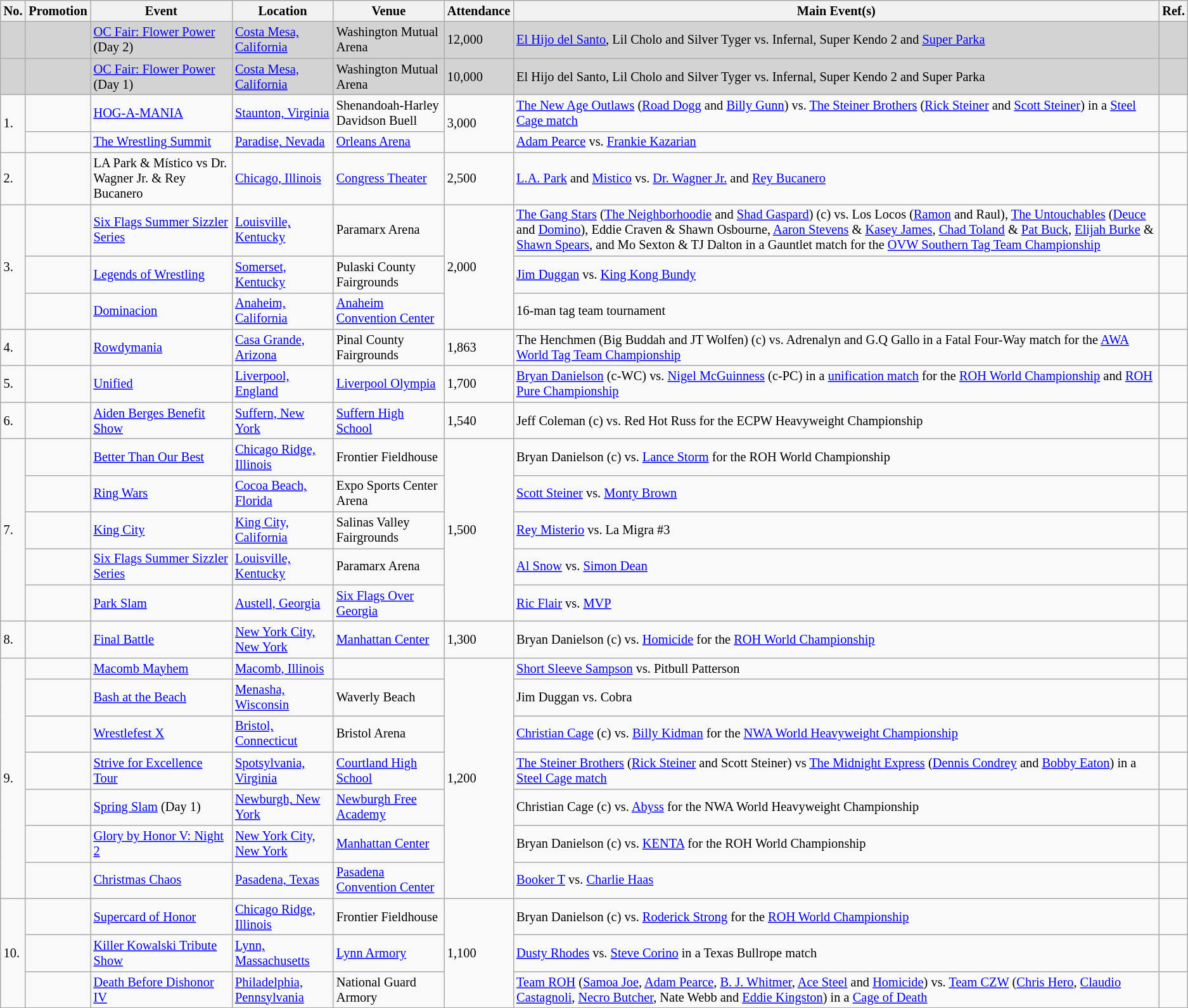<table class="wikitable sortable" style="font-size:85%;">
<tr>
<th>No.</th>
<th>Promotion</th>
<th>Event</th>
<th>Location</th>
<th>Venue</th>
<th>Attendance</th>
<th class=unsortable>Main Event(s)</th>
<th class=unsortable>Ref.</th>
</tr>
<tr>
<td bgcolor=lightgrey></td>
<td bgcolor=lightgrey></td>
<td bgcolor=lightgrey><a href='#'>OC Fair: Flower Power</a> (Day 2) <br> </td>
<td bgcolor=lightgrey><a href='#'>Costa Mesa, California</a></td>
<td bgcolor=lightgrey>Washington Mutual Arena</td>
<td bgcolor=lightgrey>12,000</td>
<td bgcolor=lightgrey><a href='#'>El Hijo del Santo</a>, Lil Cholo and Silver Tyger vs. Infernal, Super Kendo 2 and <a href='#'>Super Parka</a></td>
<td bgcolor=lightgrey></td>
</tr>
<tr>
<td bgcolor=lightgrey></td>
<td bgcolor=lightgrey></td>
<td bgcolor=lightgrey><a href='#'>OC Fair: Flower Power</a> (Day 1) <br> </td>
<td bgcolor=lightgrey><a href='#'>Costa Mesa, California</a></td>
<td bgcolor=lightgrey>Washington Mutual Arena</td>
<td bgcolor=lightgrey>10,000</td>
<td bgcolor=lightgrey>El Hijo del Santo, Lil Cholo and Silver Tyger vs. Infernal, Super Kendo 2 and Super Parka</td>
<td bgcolor=lightgrey></td>
</tr>
<tr>
<td rowspan=2>1.</td>
<td></td>
<td><a href='#'>HOG-A-MANIA</a> <br> </td>
<td><a href='#'>Staunton, Virginia</a></td>
<td>Shenandoah-Harley Davidson Buell</td>
<td rowspan=2>3,000</td>
<td><a href='#'>The New Age Outlaws</a> (<a href='#'>Road Dogg</a> and <a href='#'>Billy Gunn</a>) vs. <a href='#'>The Steiner Brothers</a> (<a href='#'>Rick Steiner</a> and <a href='#'>Scott Steiner</a>) in a <a href='#'>Steel Cage match</a></td>
<td></td>
</tr>
<tr>
<td></td>
<td><a href='#'>The Wrestling Summit</a> <br> </td>
<td><a href='#'>Paradise, Nevada</a></td>
<td><a href='#'>Orleans Arena</a></td>
<td><a href='#'>Adam Pearce</a> vs. <a href='#'>Frankie Kazarian</a></td>
<td></td>
</tr>
<tr>
<td>2.</td>
<td></td>
<td>LA Park & Místico vs Dr. Wagner Jr. & Rey Bucanero <br> </td>
<td><a href='#'>Chicago, Illinois</a></td>
<td><a href='#'>Congress Theater</a></td>
<td>2,500</td>
<td><a href='#'>L.A. Park</a> and <a href='#'>Mistico</a> vs. <a href='#'>Dr. Wagner Jr.</a> and <a href='#'>Rey Bucanero</a></td>
<td></td>
</tr>
<tr>
<td rowspan=3>3.</td>
<td></td>
<td><a href='#'>Six Flags Summer Sizzler Series</a> <br> </td>
<td><a href='#'>Louisville, Kentucky</a></td>
<td>Paramarx Arena</td>
<td rowspan=3>2,000</td>
<td><a href='#'>The Gang Stars</a> (<a href='#'>The Neighborhoodie</a> and <a href='#'>Shad Gaspard</a>) (c) vs. Los Locos (<a href='#'>Ramon</a> and Raul), <a href='#'>The Untouchables</a> (<a href='#'>Deuce</a> and <a href='#'>Domino</a>), Eddie Craven & Shawn Osbourne, <a href='#'>Aaron Stevens</a> & <a href='#'>Kasey James</a>, <a href='#'>Chad Toland</a> & <a href='#'>Pat Buck</a>, <a href='#'>Elijah Burke</a> & <a href='#'>Shawn Spears</a>, and Mo Sexton & TJ Dalton in a Gauntlet match for the <a href='#'>OVW Southern Tag Team Championship</a></td>
<td></td>
</tr>
<tr>
<td></td>
<td><a href='#'>Legends of Wrestling</a> <br> </td>
<td><a href='#'>Somerset, Kentucky</a></td>
<td>Pulaski County Fairgrounds</td>
<td><a href='#'>Jim Duggan</a> vs. <a href='#'>King Kong Bundy</a></td>
<td></td>
</tr>
<tr>
<td></td>
<td><a href='#'>Dominacion</a> <br> </td>
<td><a href='#'>Anaheim, California</a></td>
<td><a href='#'>Anaheim Convention Center</a></td>
<td>16-man tag team tournament</td>
<td></td>
</tr>
<tr>
<td>4.</td>
<td></td>
<td><a href='#'>Rowdymania</a> <br> </td>
<td><a href='#'>Casa Grande, Arizona</a></td>
<td>Pinal County Fairgrounds</td>
<td>1,863</td>
<td>The Henchmen (Big Buddah and JT Wolfen) (c) vs. Adrenalyn and G.Q Gallo in a Fatal Four-Way match for the <a href='#'>AWA World Tag Team Championship</a></td>
<td></td>
</tr>
<tr>
<td>5.</td>
<td></td>
<td><a href='#'>Unified</a> <br> </td>
<td><a href='#'>Liverpool, England</a></td>
<td><a href='#'>Liverpool Olympia</a></td>
<td>1,700</td>
<td><a href='#'>Bryan Danielson</a> (c-WC) vs. <a href='#'>Nigel McGuinness</a> (c-PC) in a <a href='#'>unification match</a> for the <a href='#'>ROH World Championship</a> and <a href='#'>ROH Pure Championship</a></td>
<td></td>
</tr>
<tr>
<td>6.</td>
<td></td>
<td><a href='#'>Aiden Berges Benefit Show</a> <br> </td>
<td><a href='#'>Suffern, New York</a></td>
<td><a href='#'>Suffern High School</a></td>
<td>1,540</td>
<td>Jeff Coleman (c) vs. Red Hot Russ for the ECPW Heavyweight Championship</td>
<td></td>
</tr>
<tr>
<td rowspan=5>7.</td>
<td></td>
<td><a href='#'>Better Than Our Best</a> <br> </td>
<td><a href='#'>Chicago Ridge, Illinois</a></td>
<td>Frontier Fieldhouse</td>
<td rowspan=5>1,500</td>
<td>Bryan Danielson (c) vs. <a href='#'>Lance Storm</a> for the ROH World Championship</td>
<td></td>
</tr>
<tr>
<td></td>
<td><a href='#'>Ring Wars</a> <br> </td>
<td><a href='#'>Cocoa Beach, Florida</a></td>
<td>Expo Sports Center Arena</td>
<td><a href='#'>Scott Steiner</a> vs. <a href='#'>Monty Brown</a></td>
<td></td>
</tr>
<tr>
<td></td>
<td><a href='#'>King City</a> <br> </td>
<td><a href='#'>King City, California</a></td>
<td>Salinas Valley Fairgrounds</td>
<td><a href='#'>Rey Misterio</a> vs. La Migra #3</td>
<td></td>
</tr>
<tr>
<td></td>
<td><a href='#'>Six Flags Summer Sizzler Series</a> <br> </td>
<td><a href='#'>Louisville, Kentucky</a></td>
<td>Paramarx Arena</td>
<td><a href='#'>Al Snow</a> vs. <a href='#'>Simon Dean</a></td>
<td></td>
</tr>
<tr>
<td></td>
<td><a href='#'>Park Slam</a> <br> </td>
<td><a href='#'>Austell, Georgia</a></td>
<td><a href='#'>Six Flags Over Georgia</a></td>
<td><a href='#'>Ric Flair</a> vs. <a href='#'>MVP</a></td>
<td></td>
</tr>
<tr>
<td>8.</td>
<td></td>
<td><a href='#'>Final Battle</a> <br> </td>
<td><a href='#'>New York City, New York</a></td>
<td><a href='#'>Manhattan Center</a></td>
<td>1,300</td>
<td>Bryan Danielson (c) vs. <a href='#'>Homicide</a> for the <a href='#'>ROH World Championship</a></td>
<td></td>
</tr>
<tr>
<td rowspan=7>9.</td>
<td></td>
<td><a href='#'>Macomb Mayhem</a> <br> </td>
<td><a href='#'>Macomb, Illinois</a></td>
<td></td>
<td rowspan=7>1,200</td>
<td><a href='#'>Short Sleeve Sampson</a> vs. Pitbull Patterson</td>
<td></td>
</tr>
<tr>
<td></td>
<td><a href='#'>Bash at the Beach</a> <br> </td>
<td><a href='#'>Menasha, Wisconsin</a></td>
<td>Waverly Beach</td>
<td>Jim Duggan vs. Cobra</td>
<td></td>
</tr>
<tr>
<td></td>
<td><a href='#'>Wrestlefest X</a> <br> </td>
<td><a href='#'>Bristol, Connecticut</a></td>
<td>Bristol Arena</td>
<td><a href='#'>Christian Cage</a> (c) vs. <a href='#'>Billy Kidman</a> for the <a href='#'>NWA World Heavyweight Championship</a></td>
<td></td>
</tr>
<tr>
<td></td>
<td><a href='#'>Strive for Excellence Tour</a> <br> </td>
<td><a href='#'>Spotsylvania, Virginia</a></td>
<td><a href='#'>Courtland High School</a></td>
<td><a href='#'>The Steiner Brothers</a> (<a href='#'>Rick Steiner</a> and Scott Steiner) vs <a href='#'>The Midnight Express</a> (<a href='#'>Dennis Condrey</a> and <a href='#'>Bobby Eaton</a>) in a <a href='#'>Steel Cage match</a></td>
<td></td>
</tr>
<tr>
<td></td>
<td><a href='#'>Spring Slam</a> (Day 1) <br> </td>
<td><a href='#'>Newburgh, New York</a></td>
<td><a href='#'>Newburgh Free Academy</a></td>
<td>Christian Cage (c) vs. <a href='#'>Abyss</a> for the NWA World Heavyweight Championship</td>
<td></td>
</tr>
<tr>
<td></td>
<td><a href='#'>Glory by Honor V: Night 2</a> <br> </td>
<td><a href='#'>New York City, New York</a></td>
<td><a href='#'>Manhattan Center</a></td>
<td>Bryan Danielson (c) vs. <a href='#'>KENTA</a> for the ROH World Championship</td>
<td></td>
</tr>
<tr>
<td></td>
<td><a href='#'>Christmas Chaos</a> <br> </td>
<td><a href='#'>Pasadena, Texas</a></td>
<td><a href='#'>Pasadena Convention Center</a></td>
<td><a href='#'>Booker T</a> vs. <a href='#'>Charlie Haas</a></td>
<td></td>
</tr>
<tr>
<td rowspan=3>10.</td>
<td></td>
<td><a href='#'>Supercard of Honor</a> <br> </td>
<td><a href='#'>Chicago Ridge, Illinois</a></td>
<td>Frontier Fieldhouse</td>
<td rowspan=3>1,100</td>
<td>Bryan Danielson (c) vs. <a href='#'>Roderick Strong</a> for the <a href='#'>ROH World Championship</a></td>
<td></td>
</tr>
<tr>
<td></td>
<td><a href='#'>Killer Kowalski Tribute Show</a> <br> </td>
<td><a href='#'>Lynn, Massachusetts</a></td>
<td><a href='#'>Lynn Armory</a></td>
<td><a href='#'>Dusty Rhodes</a> vs. <a href='#'>Steve Corino</a> in a Texas Bullrope match</td>
<td></td>
</tr>
<tr>
<td></td>
<td><a href='#'>Death Before Dishonor IV</a> <br> </td>
<td><a href='#'>Philadelphia, Pennsylvania</a></td>
<td>National Guard Armory</td>
<td><a href='#'>Team ROH</a> (<a href='#'>Samoa Joe</a>, <a href='#'>Adam Pearce</a>, <a href='#'>B. J. Whitmer</a>, <a href='#'>Ace Steel</a> and <a href='#'>Homicide</a>) vs. <a href='#'>Team CZW</a> (<a href='#'>Chris Hero</a>, <a href='#'>Claudio Castagnoli</a>, <a href='#'>Necro Butcher</a>, Nate Webb and <a href='#'>Eddie Kingston</a>) in a <a href='#'>Cage of Death</a></td>
<td></td>
</tr>
</table>
